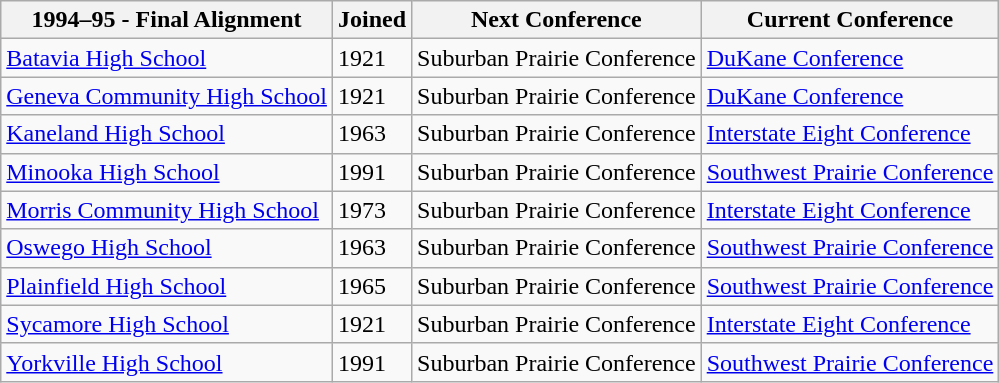<table class="wikitable">
<tr>
<th>1994–95 - Final Alignment</th>
<th>Joined</th>
<th>Next Conference</th>
<th>Current Conference</th>
</tr>
<tr>
<td><a href='#'>Batavia High School</a></td>
<td>1921</td>
<td>Suburban Prairie Conference</td>
<td><a href='#'>DuKane Conference</a></td>
</tr>
<tr>
<td><a href='#'>Geneva Community High School</a></td>
<td>1921</td>
<td>Suburban Prairie Conference</td>
<td><a href='#'>DuKane Conference</a></td>
</tr>
<tr>
<td><a href='#'>Kaneland High School</a></td>
<td>1963</td>
<td>Suburban Prairie Conference</td>
<td><a href='#'>Interstate Eight Conference</a></td>
</tr>
<tr>
<td><a href='#'>Minooka High School</a></td>
<td>1991</td>
<td>Suburban Prairie Conference</td>
<td><a href='#'>Southwest Prairie Conference</a></td>
</tr>
<tr>
<td><a href='#'>Morris Community High School</a></td>
<td>1973</td>
<td>Suburban Prairie Conference</td>
<td><a href='#'>Interstate Eight Conference</a></td>
</tr>
<tr>
<td><a href='#'>Oswego High School</a></td>
<td>1963</td>
<td>Suburban Prairie Conference</td>
<td><a href='#'>Southwest Prairie Conference</a></td>
</tr>
<tr>
<td><a href='#'>Plainfield High School</a></td>
<td>1965</td>
<td>Suburban Prairie Conference</td>
<td><a href='#'>Southwest Prairie Conference</a></td>
</tr>
<tr>
<td><a href='#'>Sycamore High School</a></td>
<td>1921</td>
<td>Suburban Prairie Conference</td>
<td><a href='#'>Interstate Eight Conference</a></td>
</tr>
<tr>
<td><a href='#'>Yorkville High School</a></td>
<td>1991</td>
<td>Suburban Prairie Conference</td>
<td><a href='#'>Southwest Prairie Conference</a></td>
</tr>
</table>
